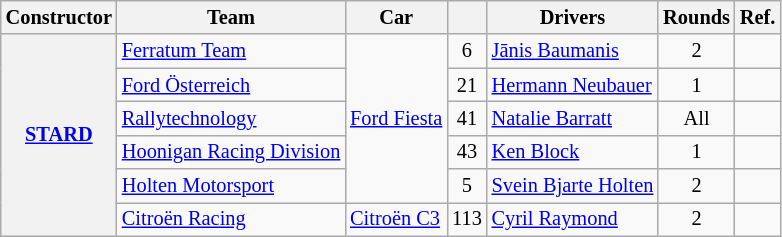<table class="wikitable" style="font-size:85%;">
<tr>
<th>Constructor</th>
<th>Team</th>
<th>Car</th>
<th></th>
<th>Drivers</th>
<th>Rounds</th>
<th>Ref.</th>
</tr>
<tr>
<th rowspan=6><a href='#'>STARD</a></th>
<td> <a href='#'>Ferratum Team</a></td>
<td rowspan=5 nowrap><a href='#'>Ford Fiesta</a></td>
<td align=center>6</td>
<td> <a href='#'>Jānis Baumanis</a></td>
<td align=center>2</td>
<td align=center></td>
</tr>
<tr>
<td> <a href='#'>Ford Österreich</a></td>
<td align=center>21</td>
<td> <a href='#'>Hermann Neubauer</a></td>
<td align=center>1</td>
<td align=center></td>
</tr>
<tr>
<td> <a href='#'>Rallytechnology</a></td>
<td align=center>41</td>
<td> <a href='#'>Natalie Barratt</a></td>
<td align=center>All</td>
<td align=center></td>
</tr>
<tr>
<td> <a href='#'>Hoonigan Racing Division</a></td>
<td align=center>43</td>
<td> <a href='#'>Ken Block</a></td>
<td align=center>1</td>
<td align=center></td>
</tr>
<tr>
<td nowrap> <a href='#'>Holten Motorsport</a></td>
<td align=center>5</td>
<td nowrap> <a href='#'>Svein Bjarte Holten</a></td>
<td align=center>2</td>
<td align=center></td>
</tr>
<tr>
<td nowrap> <a href='#'>Citroën Racing</a></td>
<td><a href='#'>Citroën C3</a></td>
<td align=center>113</td>
<td> <a href='#'>Cyril Raymond</a></td>
<td align=center>2</td>
<td align=center></td>
</tr>
</table>
